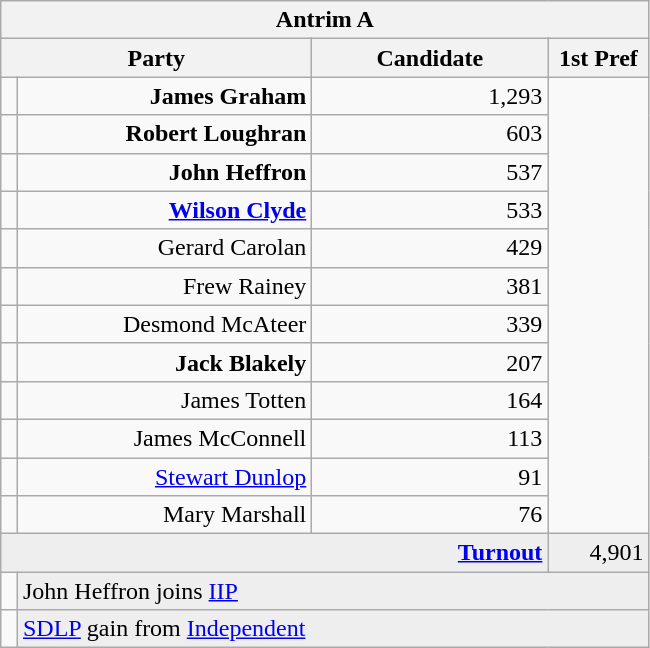<table class="wikitable">
<tr>
<th colspan="4" align="center">Antrim A</th>
</tr>
<tr>
<th colspan="2" align="center" width=200>Party</th>
<th width=150>Candidate</th>
<th width=60>1st Pref</th>
</tr>
<tr>
<td></td>
<td align="right"><strong>James Graham</strong></td>
<td align="right">1,293</td>
</tr>
<tr>
<td></td>
<td align="right"><strong>Robert Loughran</strong></td>
<td align="right">603</td>
</tr>
<tr>
<td></td>
<td align="right"><strong>John Heffron</strong></td>
<td align="right">537</td>
</tr>
<tr>
<td></td>
<td align="right"><strong><a href='#'>Wilson Clyde</a></strong></td>
<td align="right">533</td>
</tr>
<tr>
<td></td>
<td align="right">Gerard Carolan</td>
<td align="right">429</td>
</tr>
<tr>
<td></td>
<td align="right">Frew Rainey</td>
<td align="right">381</td>
</tr>
<tr>
<td></td>
<td align="right">Desmond McAteer</td>
<td align="right">339</td>
</tr>
<tr>
<td></td>
<td align="right"><strong>Jack Blakely</strong></td>
<td align="right">207</td>
</tr>
<tr>
<td></td>
<td align="right">James Totten</td>
<td align="right">164</td>
</tr>
<tr>
<td></td>
<td align="right">James McConnell</td>
<td align="right">113</td>
</tr>
<tr>
<td></td>
<td align="right"><a href='#'>Stewart Dunlop</a></td>
<td align="right">91</td>
</tr>
<tr>
<td></td>
<td align="right">Mary Marshall</td>
<td align="right">76</td>
</tr>
<tr bgcolor="EEEEEE">
<td colspan=3 align="right"><strong><a href='#'>Turnout</a></strong></td>
<td align="right">4,901</td>
</tr>
<tr>
<td bgcolor=></td>
<td colspan=3 bgcolor="EEEEEE">John Heffron joins <a href='#'>IIP</a></td>
</tr>
<tr>
<td bgcolor=></td>
<td colspan=3 bgcolor="EEEEEE"><a href='#'>SDLP</a> gain from <a href='#'>Independent</a></td>
</tr>
</table>
